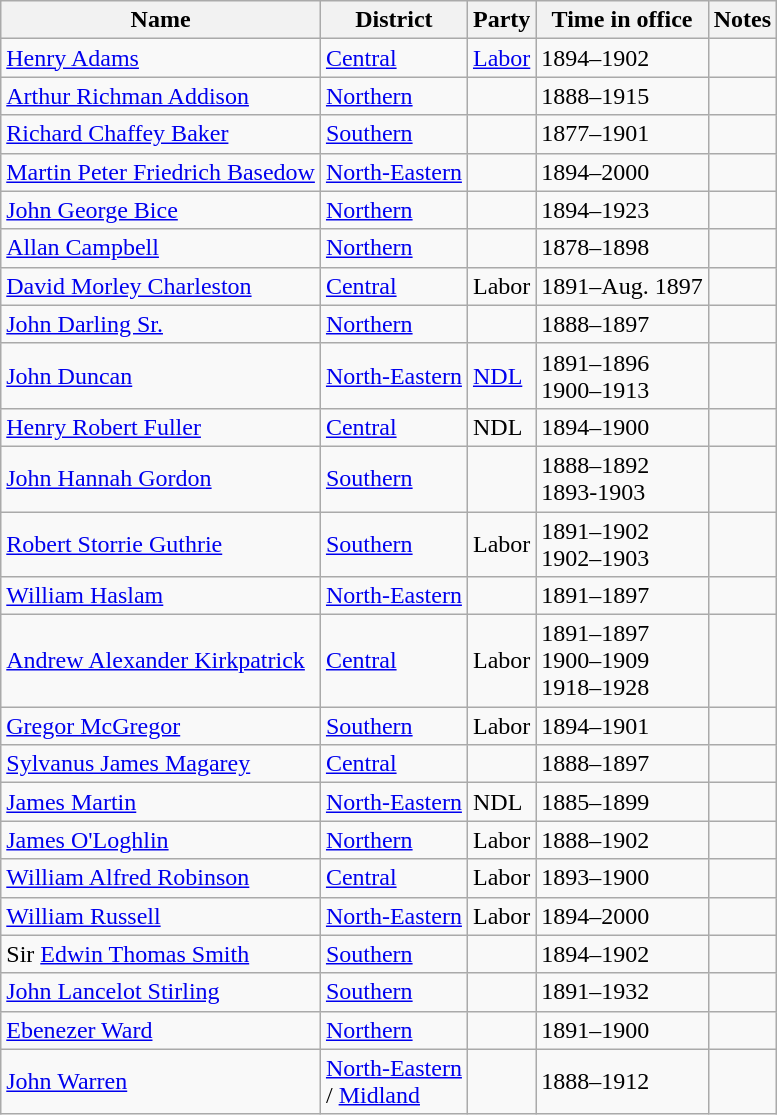<table class="wikitable sortable">
<tr>
<th>Name</th>
<th>District</th>
<th>Party</th>
<th>Time in office</th>
<th>Notes</th>
</tr>
<tr>
<td><a href='#'>Henry Adams</a></td>
<td><a href='#'>Central</a></td>
<td><a href='#'>Labor</a></td>
<td>1894–1902</td>
<td></td>
</tr>
<tr>
<td><a href='#'>Arthur Richman Addison</a></td>
<td><a href='#'>Northern</a></td>
<td></td>
<td>1888–1915</td>
<td></td>
</tr>
<tr>
<td><a href='#'>Richard Chaffey Baker</a></td>
<td><a href='#'>Southern</a></td>
<td></td>
<td>1877–1901</td>
<td></td>
</tr>
<tr>
<td><a href='#'>Martin Peter Friedrich Basedow</a></td>
<td><a href='#'>North-Eastern</a></td>
<td></td>
<td>1894–2000</td>
<td></td>
</tr>
<tr>
<td><a href='#'>John George Bice</a></td>
<td><a href='#'>Northern</a></td>
<td></td>
<td>1894–1923</td>
<td></td>
</tr>
<tr>
<td><a href='#'>Allan Campbell</a></td>
<td><a href='#'>Northern</a></td>
<td></td>
<td>1878–1898</td>
<td></td>
</tr>
<tr>
<td><a href='#'>David Morley Charleston</a></td>
<td><a href='#'>Central</a></td>
<td>Labor</td>
<td>1891–Aug. 1897</td>
<td></td>
</tr>
<tr>
<td><a href='#'>John Darling Sr.</a></td>
<td><a href='#'>Northern</a></td>
<td></td>
<td>1888–1897</td>
<td></td>
</tr>
<tr>
<td><a href='#'>John Duncan</a></td>
<td><a href='#'>North-Eastern</a></td>
<td><a href='#'>NDL</a></td>
<td>1891–1896<br>1900–1913</td>
<td></td>
</tr>
<tr>
<td><a href='#'>Henry Robert Fuller</a></td>
<td><a href='#'>Central</a></td>
<td>NDL</td>
<td>1894–1900</td>
<td></td>
</tr>
<tr>
<td><a href='#'>John Hannah Gordon</a></td>
<td><a href='#'>Southern</a></td>
<td></td>
<td>1888–1892<br>1893-1903</td>
<td></td>
</tr>
<tr>
<td><a href='#'>Robert Storrie Guthrie</a></td>
<td><a href='#'>Southern</a></td>
<td>Labor</td>
<td>1891–1902<br>1902–1903</td>
<td></td>
</tr>
<tr>
<td><a href='#'>William Haslam</a></td>
<td><a href='#'>North-Eastern</a></td>
<td></td>
<td>1891–1897</td>
<td></td>
</tr>
<tr>
<td><a href='#'>Andrew Alexander Kirkpatrick</a></td>
<td><a href='#'>Central</a></td>
<td>Labor</td>
<td>1891–1897<br>1900–1909<br>1918–1928</td>
<td></td>
</tr>
<tr>
<td><a href='#'>Gregor McGregor</a></td>
<td><a href='#'>Southern</a></td>
<td>Labor</td>
<td>1894–1901</td>
<td></td>
</tr>
<tr>
<td><a href='#'>Sylvanus James Magarey</a></td>
<td><a href='#'>Central</a></td>
<td></td>
<td>1888–1897</td>
<td></td>
</tr>
<tr>
<td><a href='#'>James Martin</a></td>
<td><a href='#'>North-Eastern</a></td>
<td>NDL</td>
<td>1885–1899</td>
<td></td>
</tr>
<tr>
<td><a href='#'>James O'Loghlin</a></td>
<td><a href='#'>Northern</a></td>
<td>Labor</td>
<td>1888–1902</td>
<td></td>
</tr>
<tr>
<td><a href='#'>William Alfred Robinson</a></td>
<td><a href='#'>Central</a></td>
<td>Labor</td>
<td>1893–1900</td>
<td></td>
</tr>
<tr>
<td><a href='#'>William Russell</a></td>
<td><a href='#'>North-Eastern</a></td>
<td>Labor</td>
<td>1894–2000</td>
<td></td>
</tr>
<tr>
<td>Sir <a href='#'>Edwin Thomas Smith</a></td>
<td><a href='#'>Southern</a></td>
<td></td>
<td>1894–1902</td>
<td></td>
</tr>
<tr>
<td><a href='#'>John Lancelot Stirling</a></td>
<td><a href='#'>Southern</a></td>
<td></td>
<td>1891–1932</td>
<td></td>
</tr>
<tr>
<td><a href='#'>Ebenezer Ward</a></td>
<td><a href='#'>Northern</a></td>
<td></td>
<td>1891–1900</td>
<td></td>
</tr>
<tr>
<td><a href='#'>John Warren</a></td>
<td><a href='#'>North-Eastern</a><br>/ <a href='#'>Midland</a></td>
<td></td>
<td>1888–1912</td>
<td></td>
</tr>
</table>
